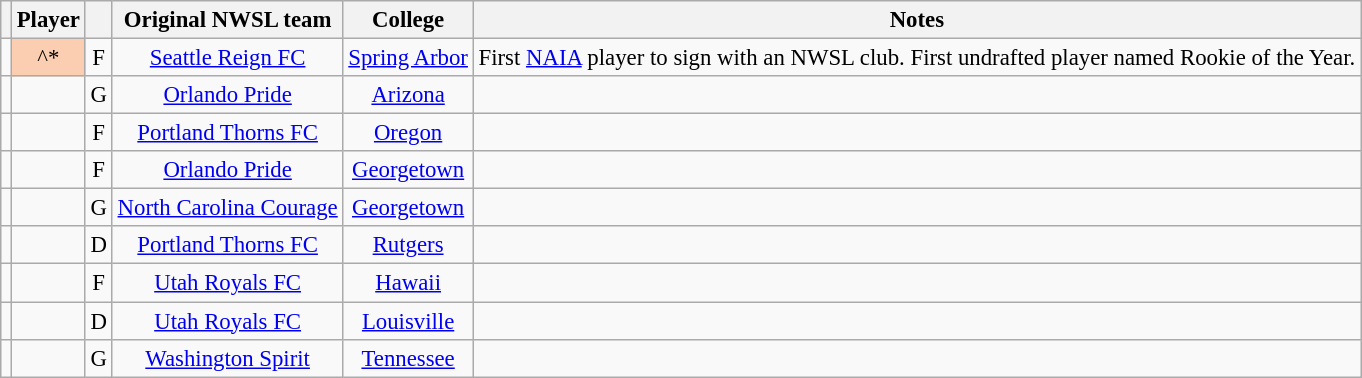<table class="wikitable sortable" style="font-size: 95%;text-align: center;">
<tr>
<th></th>
<th>Player</th>
<th></th>
<th>Original NWSL team</th>
<th>College</th>
<th class=unsortable>Notes</th>
</tr>
<tr>
<td></td>
<td bgcolor="#FBCEB1"> ^*</td>
<td>F</td>
<td><a href='#'>Seattle Reign FC</a></td>
<td><a href='#'>Spring Arbor</a></td>
<td>First <a href='#'>NAIA</a> player to sign with an NWSL club. First undrafted player named Rookie of the Year.</td>
</tr>
<tr>
<td></td>
<td></td>
<td>G</td>
<td><a href='#'>Orlando Pride</a></td>
<td><a href='#'>Arizona</a></td>
<td></td>
</tr>
<tr>
<td></td>
<td></td>
<td>F</td>
<td><a href='#'>Portland Thorns FC</a></td>
<td><a href='#'>Oregon</a></td>
<td></td>
</tr>
<tr>
<td></td>
<td></td>
<td>F</td>
<td><a href='#'>Orlando Pride</a></td>
<td><a href='#'>Georgetown</a></td>
<td></td>
</tr>
<tr>
<td></td>
<td></td>
<td>G</td>
<td><a href='#'>North Carolina Courage</a></td>
<td><a href='#'>Georgetown</a></td>
<td></td>
</tr>
<tr>
<td></td>
<td></td>
<td>D</td>
<td><a href='#'>Portland Thorns FC</a></td>
<td><a href='#'>Rutgers</a></td>
<td></td>
</tr>
<tr>
<td></td>
<td></td>
<td>F</td>
<td><a href='#'>Utah Royals FC</a></td>
<td><a href='#'>Hawaii</a></td>
<td></td>
</tr>
<tr>
<td></td>
<td></td>
<td>D</td>
<td><a href='#'>Utah Royals FC</a></td>
<td><a href='#'>Louisville</a></td>
<td></td>
</tr>
<tr>
<td></td>
<td></td>
<td>G</td>
<td><a href='#'>Washington Spirit</a></td>
<td><a href='#'>Tennessee</a></td>
<td></td>
</tr>
</table>
